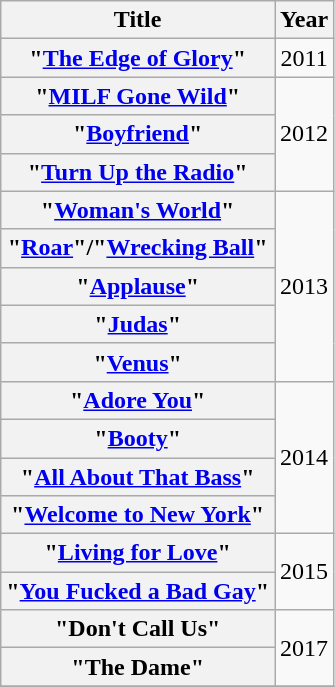<table class="wikitable plainrowheaders" style="text-align:center;" border="1">
<tr>
<th scope="col">Title</th>
<th scope="col">Year</th>
</tr>
<tr>
<th scope="row">"<a href='#'>The Edge of Glory</a>"</th>
<td>2011</td>
</tr>
<tr>
<th scope="row">"<a href='#'>MILF Gone Wild</a>"</th>
<td rowspan="3">2012</td>
</tr>
<tr>
<th scope="row">"<a href='#'>Boyfriend</a>"</th>
</tr>
<tr>
<th scope="row">"<a href='#'>Turn Up the Radio</a>"</th>
</tr>
<tr>
<th scope="row">"<a href='#'>Woman's World</a>"</th>
<td rowspan="5">2013</td>
</tr>
<tr>
<th scope="row">"<a href='#'>Roar</a>"/"<a href='#'>Wrecking Ball</a>"</th>
</tr>
<tr>
<th scope="row">"<a href='#'>Applause</a>"</th>
</tr>
<tr>
<th scope="row">"<a href='#'>Judas</a>"</th>
</tr>
<tr>
<th scope="row">"<a href='#'>Venus</a>"</th>
</tr>
<tr>
<th scope="row">"<a href='#'>Adore You</a>"</th>
<td rowspan="4">2014</td>
</tr>
<tr>
<th scope="row">"<a href='#'>Booty</a>"</th>
</tr>
<tr>
<th scope="row">"<a href='#'>All About That Bass</a>"</th>
</tr>
<tr>
<th scope="row">"<a href='#'>Welcome to New York</a>"</th>
</tr>
<tr>
<th scope="row">"<a href='#'>Living for Love</a>"</th>
<td rowspan="2">2015</td>
</tr>
<tr>
<th scope="row">"<a href='#'>You Fucked a Bad Gay</a>"</th>
</tr>
<tr>
<th scope="row">"Don't Call Us"</th>
<td rowspan="2">2017</td>
</tr>
<tr>
<th scope="row">"The Dame"</th>
</tr>
<tr>
</tr>
</table>
